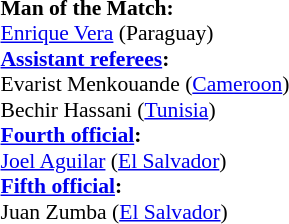<table width=50% style="font-size: 90%">
<tr>
<td><br><strong>Man of the Match:</strong>
<br><a href='#'>Enrique Vera</a> (Paraguay)<br><strong><a href='#'>Assistant referees</a>:</strong>
<br>Evarist Menkouande (<a href='#'>Cameroon</a>)
<br>Bechir Hassani (<a href='#'>Tunisia</a>)
<br><strong><a href='#'>Fourth official</a>:</strong>
<br><a href='#'>Joel Aguilar</a> (<a href='#'>El Salvador</a>)
<br><strong><a href='#'>Fifth official</a>:</strong>
<br>Juan Zumba (<a href='#'>El Salvador</a>)</td>
</tr>
</table>
